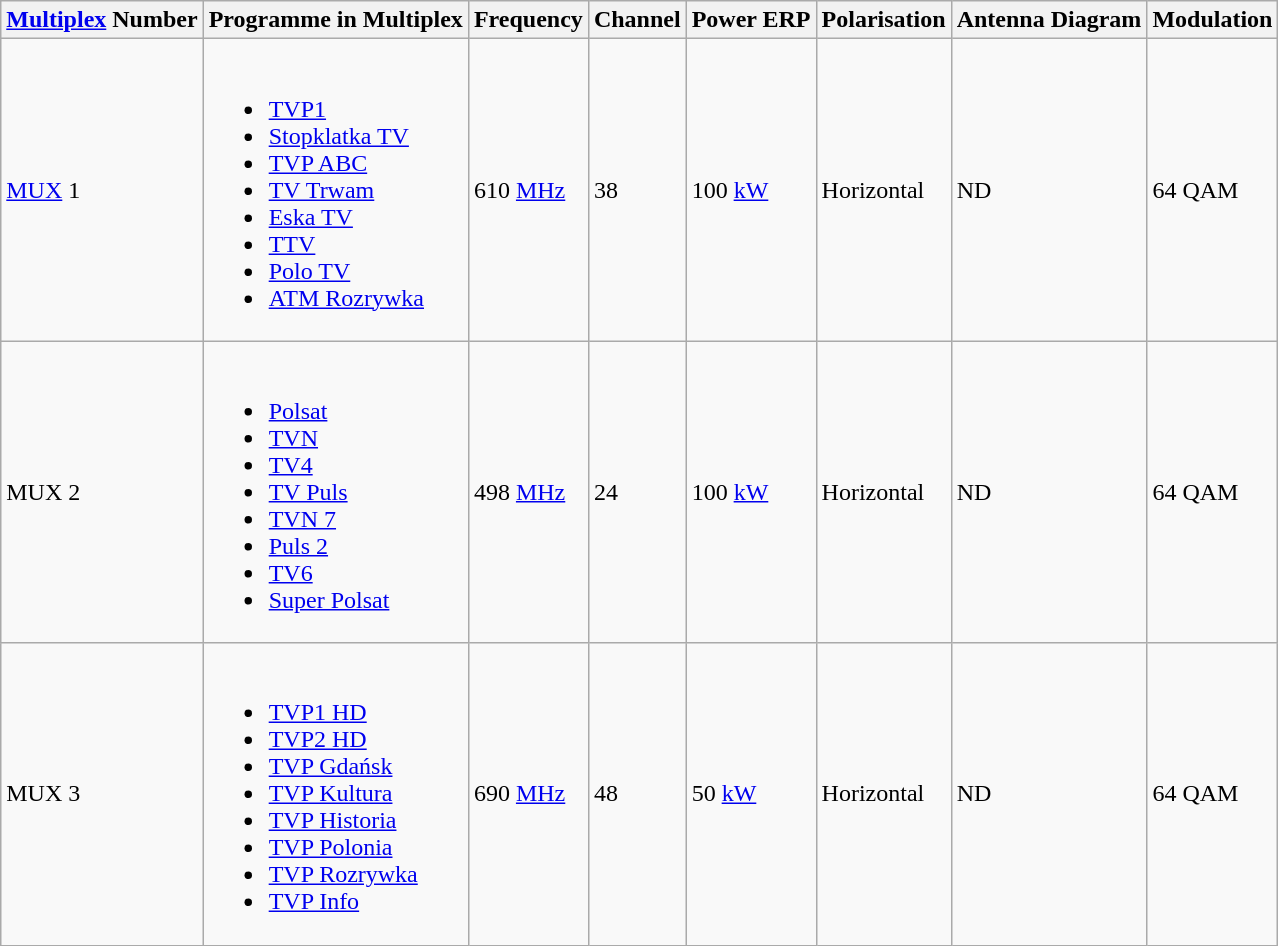<table class="wikitable">
<tr>
<th><a href='#'>Multiplex</a> Number</th>
<th>Programme in Multiplex</th>
<th>Frequency</th>
<th>Channel</th>
<th>Power ERP</th>
<th>Polarisation</th>
<th>Antenna Diagram</th>
<th>Modulation</th>
</tr>
<tr>
<td><a href='#'>MUX</a> 1</td>
<td><br><ul><li><a href='#'>TVP1</a></li><li><a href='#'>Stopklatka TV</a></li><li><a href='#'>TVP ABC</a></li><li><a href='#'>TV Trwam</a></li><li><a href='#'>Eska TV</a></li><li><a href='#'>TTV</a></li><li><a href='#'>Polo TV</a></li><li><a href='#'>ATM Rozrywka</a></li></ul></td>
<td>610 <a href='#'>MHz</a></td>
<td>38</td>
<td>100 <a href='#'>kW</a></td>
<td>Horizontal</td>
<td>ND</td>
<td>64 QAM</td>
</tr>
<tr>
<td>MUX 2</td>
<td><br><ul><li><a href='#'>Polsat</a></li><li><a href='#'>TVN</a></li><li><a href='#'>TV4</a></li><li><a href='#'>TV Puls</a></li><li><a href='#'>TVN 7</a></li><li><a href='#'>Puls 2</a></li><li><a href='#'>TV6</a></li><li><a href='#'>Super Polsat</a></li></ul></td>
<td>498 <a href='#'>MHz</a></td>
<td>24</td>
<td>100 <a href='#'>kW</a></td>
<td>Horizontal</td>
<td>ND</td>
<td>64 QAM</td>
</tr>
<tr>
<td>MUX 3</td>
<td><br><ul><li><a href='#'>TVP1 HD</a></li><li><a href='#'>TVP2 HD</a></li><li><a href='#'>TVP Gdańsk</a></li><li><a href='#'>TVP Kultura</a></li><li><a href='#'>TVP Historia</a></li><li><a href='#'>TVP Polonia</a></li><li><a href='#'>TVP Rozrywka</a></li><li><a href='#'>TVP Info</a></li></ul></td>
<td>690 <a href='#'>MHz</a></td>
<td>48</td>
<td>50 <a href='#'>kW</a></td>
<td>Horizontal</td>
<td>ND</td>
<td>64 QAM</td>
</tr>
</table>
